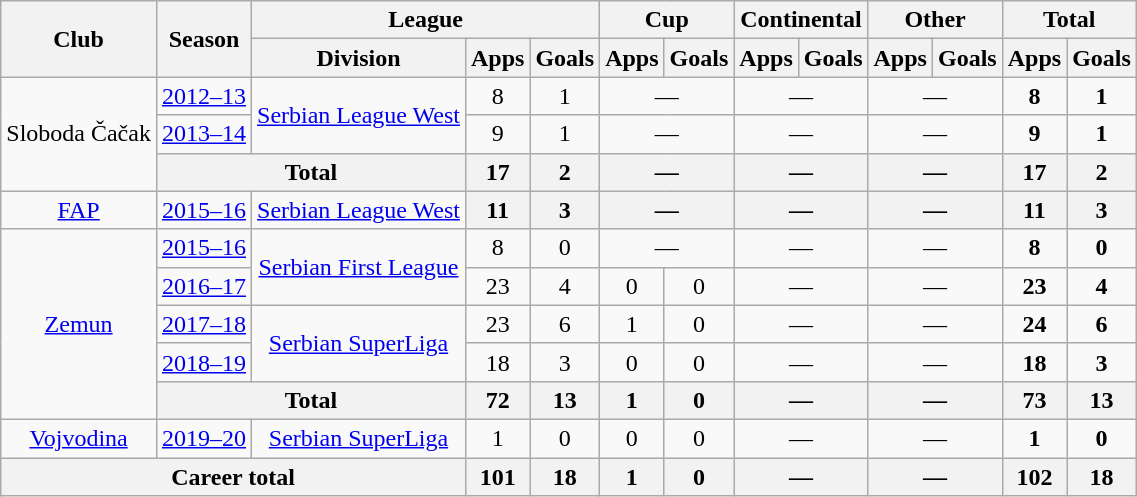<table class="wikitable" style="text-align:center">
<tr>
<th rowspan="2">Club</th>
<th rowspan="2">Season</th>
<th colspan="3">League</th>
<th colspan="2">Cup</th>
<th colspan="2">Continental</th>
<th colspan="2">Other</th>
<th colspan="2">Total</th>
</tr>
<tr>
<th>Division</th>
<th>Apps</th>
<th>Goals</th>
<th>Apps</th>
<th>Goals</th>
<th>Apps</th>
<th>Goals</th>
<th>Apps</th>
<th>Goals</th>
<th>Apps</th>
<th>Goals</th>
</tr>
<tr>
<td rowspan="3">Sloboda Čačak</td>
<td><a href='#'>2012–13</a></td>
<td rowspan=2><a href='#'>Serbian League West</a></td>
<td>8</td>
<td>1</td>
<td colspan="2">—</td>
<td colspan="2">—</td>
<td colspan="2">—</td>
<td><strong>8</strong></td>
<td><strong>1</strong></td>
</tr>
<tr>
<td><a href='#'>2013–14</a></td>
<td>9</td>
<td>1</td>
<td colspan="2">—</td>
<td colspan="2">—</td>
<td colspan="2">—</td>
<td><strong>9</strong></td>
<td><strong>1</strong></td>
</tr>
<tr>
<th colspan="2">Total</th>
<th>17</th>
<th>2</th>
<th colspan="2">—</th>
<th colspan="2">—</th>
<th colspan="2">—</th>
<th>17</th>
<th>2</th>
</tr>
<tr>
<td><a href='#'>FAP</a></td>
<td><a href='#'>2015–16</a></td>
<td><a href='#'>Serbian League West</a></td>
<th>11</th>
<th>3</th>
<th colspan="2">—</th>
<th colspan="2">—</th>
<th colspan="2">—</th>
<th>11</th>
<th>3</th>
</tr>
<tr>
<td rowspan="5"><a href='#'>Zemun</a></td>
<td><a href='#'>2015–16</a></td>
<td rowspan="2"><a href='#'>Serbian First League</a></td>
<td>8</td>
<td>0</td>
<td colspan="2">—</td>
<td colspan="2">—</td>
<td colspan="2">—</td>
<td><strong>8</strong></td>
<td><strong>0</strong></td>
</tr>
<tr>
<td><a href='#'>2016–17</a></td>
<td>23</td>
<td>4</td>
<td>0</td>
<td>0</td>
<td colspan="2">—</td>
<td colspan="2">—</td>
<td><strong>23</strong></td>
<td><strong>4</strong></td>
</tr>
<tr>
<td><a href='#'>2017–18</a></td>
<td rowspan=2><a href='#'>Serbian SuperLiga</a></td>
<td>23</td>
<td>6</td>
<td>1</td>
<td>0</td>
<td colspan="2">—</td>
<td colspan="2">—</td>
<td><strong>24</strong></td>
<td><strong>6</strong></td>
</tr>
<tr>
<td><a href='#'>2018–19</a></td>
<td>18</td>
<td>3</td>
<td>0</td>
<td>0</td>
<td colspan="2">—</td>
<td colspan="2">—</td>
<td><strong>18</strong></td>
<td><strong>3</strong></td>
</tr>
<tr>
<th colspan="2">Total</th>
<th>72</th>
<th>13</th>
<th>1</th>
<th>0</th>
<th colspan="2">—</th>
<th colspan="2">—</th>
<th>73</th>
<th>13</th>
</tr>
<tr>
<td><a href='#'>Vojvodina</a></td>
<td><a href='#'>2019–20</a></td>
<td><a href='#'>Serbian SuperLiga</a></td>
<td>1</td>
<td>0</td>
<td>0</td>
<td>0</td>
<td colspan="2">—</td>
<td colspan="2">—</td>
<td><strong>1</strong></td>
<td><strong>0</strong></td>
</tr>
<tr>
<th colspan="3">Career total</th>
<th>101</th>
<th>18</th>
<th>1</th>
<th>0</th>
<th colspan="2">—</th>
<th colspan="2">—</th>
<th>102</th>
<th>18</th>
</tr>
</table>
